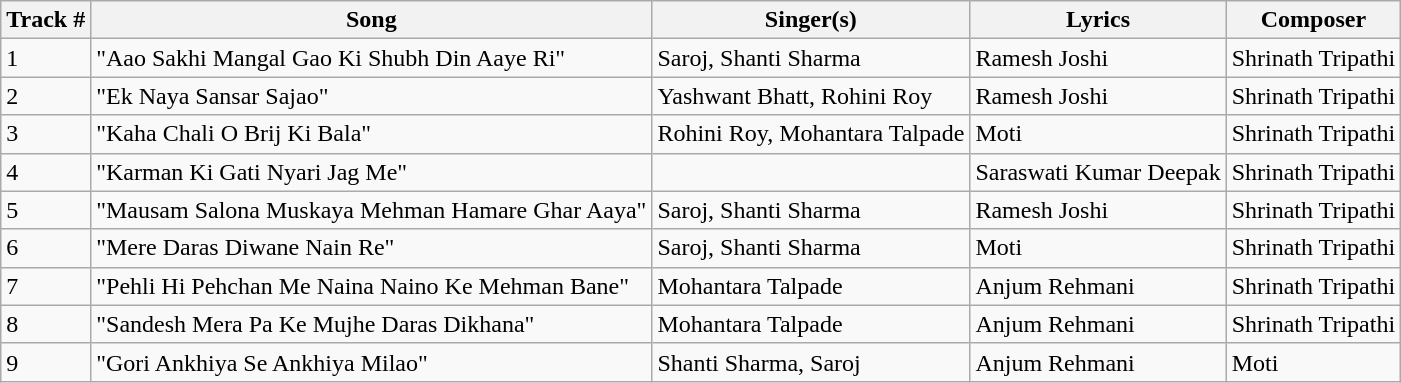<table class="wikitable">
<tr>
<th>Track #</th>
<th>Song</th>
<th>Singer(s)</th>
<th>Lyrics</th>
<th>Composer</th>
</tr>
<tr>
<td>1</td>
<td>"Aao Sakhi Mangal Gao Ki Shubh Din Aaye Ri"</td>
<td>Saroj, Shanti Sharma</td>
<td>Ramesh Joshi</td>
<td>Shrinath Tripathi</td>
</tr>
<tr>
<td>2</td>
<td>"Ek Naya Sansar Sajao"</td>
<td>Yashwant Bhatt, Rohini Roy</td>
<td>Ramesh Joshi</td>
<td>Shrinath Tripathi</td>
</tr>
<tr>
<td>3</td>
<td>"Kaha Chali O Brij Ki Bala"</td>
<td>Rohini Roy, Mohantara Talpade</td>
<td>Moti</td>
<td>Shrinath Tripathi</td>
</tr>
<tr>
<td>4</td>
<td>"Karman Ki Gati Nyari Jag Me"</td>
<td></td>
<td>Saraswati Kumar Deepak</td>
<td>Shrinath Tripathi</td>
</tr>
<tr>
<td>5</td>
<td>"Mausam Salona Muskaya Mehman Hamare Ghar Aaya"</td>
<td>Saroj, Shanti Sharma</td>
<td>Ramesh Joshi</td>
<td>Shrinath Tripathi</td>
</tr>
<tr>
<td>6</td>
<td>"Mere Daras Diwane Nain Re"</td>
<td>Saroj, Shanti Sharma</td>
<td>Moti</td>
<td>Shrinath Tripathi</td>
</tr>
<tr>
<td>7</td>
<td>"Pehli Hi Pehchan Me Naina Naino Ke Mehman Bane"</td>
<td>Mohantara Talpade</td>
<td>Anjum Rehmani</td>
<td>Shrinath Tripathi</td>
</tr>
<tr>
<td>8</td>
<td>"Sandesh Mera Pa Ke Mujhe Daras Dikhana"</td>
<td>Mohantara Talpade</td>
<td>Anjum Rehmani</td>
<td>Shrinath Tripathi</td>
</tr>
<tr>
<td>9</td>
<td>"Gori Ankhiya Se Ankhiya Milao"</td>
<td>Shanti Sharma, Saroj</td>
<td>Anjum Rehmani</td>
<td>Moti</td>
</tr>
</table>
